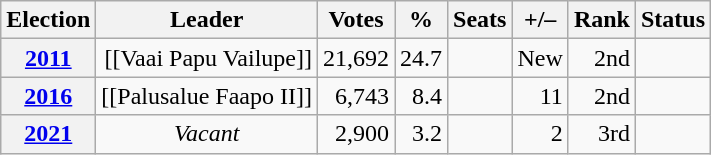<table class="wikitable" style="text-align:right">
<tr>
<th>Election</th>
<th>Leader</th>
<th>Votes</th>
<th>%</th>
<th>Seats</th>
<th>+/–</th>
<th>Rank</th>
<th>Status</th>
</tr>
<tr>
<th><a href='#'>2011</a></th>
<td>[[Vaai Papu Vailupe]]</td>
<td>21,692</td>
<td>24.7</td>
<td></td>
<td>New</td>
<td>2nd</td>
<td></td>
</tr>
<tr>
<th><a href='#'>2016</a></th>
<td>[[Palusalue Faapo II]]</td>
<td>6,743</td>
<td>8.4</td>
<td></td>
<td> 11</td>
<td> 2nd</td>
<td></td>
</tr>
<tr>
<th><a href='#'>2021</a></th>
<td align=center><em>Vacant</em></td>
<td>2,900</td>
<td>3.2</td>
<td></td>
<td> 2</td>
<td> 3rd</td>
<td></td>
</tr>
</table>
